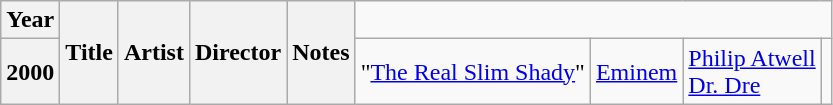<table class="wikitable sortable plainrowheaders">
<tr>
<th scope="col">Year</th>
<th rowspan="2" scope="col">Title</th>
<th rowspan="2" scope="col">Artist</th>
<th rowspan="2" scope="col">Director</th>
<th rowspan="2" scope="col" class="unsortable">Notes</th>
</tr>
<tr>
<th scope="row">2000</th>
<td>"<a href='#'>The Real Slim Shady</a>"</td>
<td><a href='#'>Eminem</a></td>
<td><a href='#'>Philip Atwell</a><br><a href='#'>Dr. Dre</a></td>
<td></td>
</tr>
</table>
